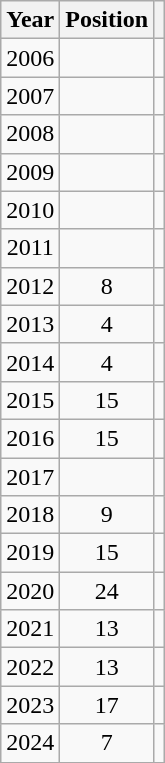<table class="wikitable plainrowheaders" style="text-align:center;">
<tr>
<th>Year</th>
<th>Position</th>
<th></th>
</tr>
<tr>
<td>2006</td>
<td></td>
<td></td>
</tr>
<tr>
<td>2007</td>
<td></td>
<td></td>
</tr>
<tr>
<td>2008</td>
<td></td>
<td></td>
</tr>
<tr>
<td>2009</td>
<td></td>
<td></td>
</tr>
<tr>
<td>2010</td>
<td></td>
<td></td>
</tr>
<tr>
<td>2011</td>
<td></td>
<td></td>
</tr>
<tr>
<td>2012</td>
<td>8</td>
<td></td>
</tr>
<tr>
<td>2013</td>
<td>4</td>
<td></td>
</tr>
<tr>
<td>2014</td>
<td>4</td>
<td></td>
</tr>
<tr>
<td>2015</td>
<td>15</td>
<td></td>
</tr>
<tr>
<td>2016</td>
<td>15</td>
<td></td>
</tr>
<tr>
<td>2017</td>
<td></td>
<td></td>
</tr>
<tr>
<td>2018</td>
<td>9</td>
<td></td>
</tr>
<tr>
<td>2019</td>
<td>15</td>
<td></td>
</tr>
<tr>
<td>2020</td>
<td>24</td>
<td></td>
</tr>
<tr>
<td>2021</td>
<td>13</td>
<td></td>
</tr>
<tr>
<td>2022</td>
<td>13</td>
<td></td>
</tr>
<tr>
<td>2023</td>
<td>17</td>
<td></td>
</tr>
<tr>
<td>2024</td>
<td>7</td>
<td></td>
</tr>
<tr>
</tr>
</table>
